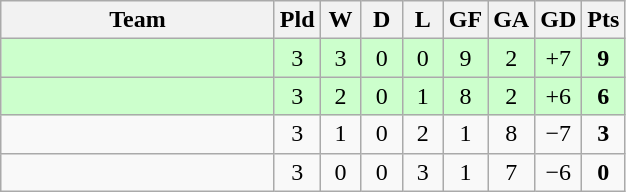<table class="wikitable" style="text-align:center;">
<tr>
<th width=175>Team</th>
<th width=20 abbr="Played">Pld</th>
<th width=20 abbr="Won">W</th>
<th width=20 abbr="Drawn">D</th>
<th width=20 abbr="Lost">L</th>
<th width=20 abbr="Goals for">GF</th>
<th width=20 abbr="Goals against">GA</th>
<th width=20 abbr="Goal difference">GD</th>
<th width=20 abbr="Points">Pts</th>
</tr>
<tr ---- align="center" bgcolor="ccffcc">
<td align="left"></td>
<td>3</td>
<td>3</td>
<td>0</td>
<td>0</td>
<td>9</td>
<td>2</td>
<td>+7</td>
<td><strong>9</strong></td>
</tr>
<tr ---- align="center" bgcolor="ccffcc">
<td align="left"></td>
<td>3</td>
<td>2</td>
<td>0</td>
<td>1</td>
<td>8</td>
<td>2</td>
<td>+6</td>
<td><strong>6</strong></td>
</tr>
<tr ---- align="center">
<td align="left"></td>
<td>3</td>
<td>1</td>
<td>0</td>
<td>2</td>
<td>1</td>
<td>8</td>
<td>−7</td>
<td><strong>3</strong></td>
</tr>
<tr ---- align="center">
<td align="left"></td>
<td>3</td>
<td>0</td>
<td>0</td>
<td>3</td>
<td>1</td>
<td>7</td>
<td>−6</td>
<td><strong>0</strong></td>
</tr>
</table>
